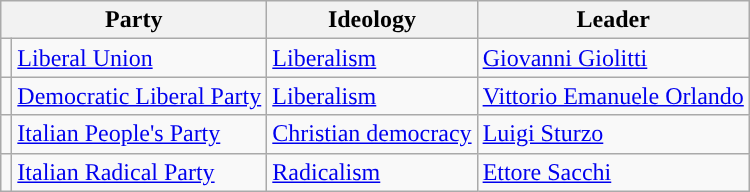<table class=wikitable style="font-size:100%">
<tr>
<th colspan=2>Party</th>
<th>Ideology</th>
<th>Leader</th>
</tr>
<tr>
<td style="color:inherit;background:"></td>
<td><a href='#'>Liberal Union</a></td>
<td><a href='#'>Liberalism</a></td>
<td><a href='#'>Giovanni Giolitti</a></td>
</tr>
<tr>
<td style="color:inherit;background:"></td>
<td><a href='#'>Democratic Liberal Party</a></td>
<td><a href='#'>Liberalism</a></td>
<td><a href='#'>Vittorio Emanuele Orlando</a></td>
</tr>
<tr>
<td style="color:inherit;background:"></td>
<td><a href='#'>Italian People's Party</a></td>
<td><a href='#'>Christian democracy</a></td>
<td><a href='#'>Luigi Sturzo</a></td>
</tr>
<tr>
<td style="color:inherit;background:"></td>
<td><a href='#'>Italian Radical Party</a></td>
<td><a href='#'>Radicalism</a></td>
<td><a href='#'>Ettore Sacchi</a></td>
</tr>
</table>
